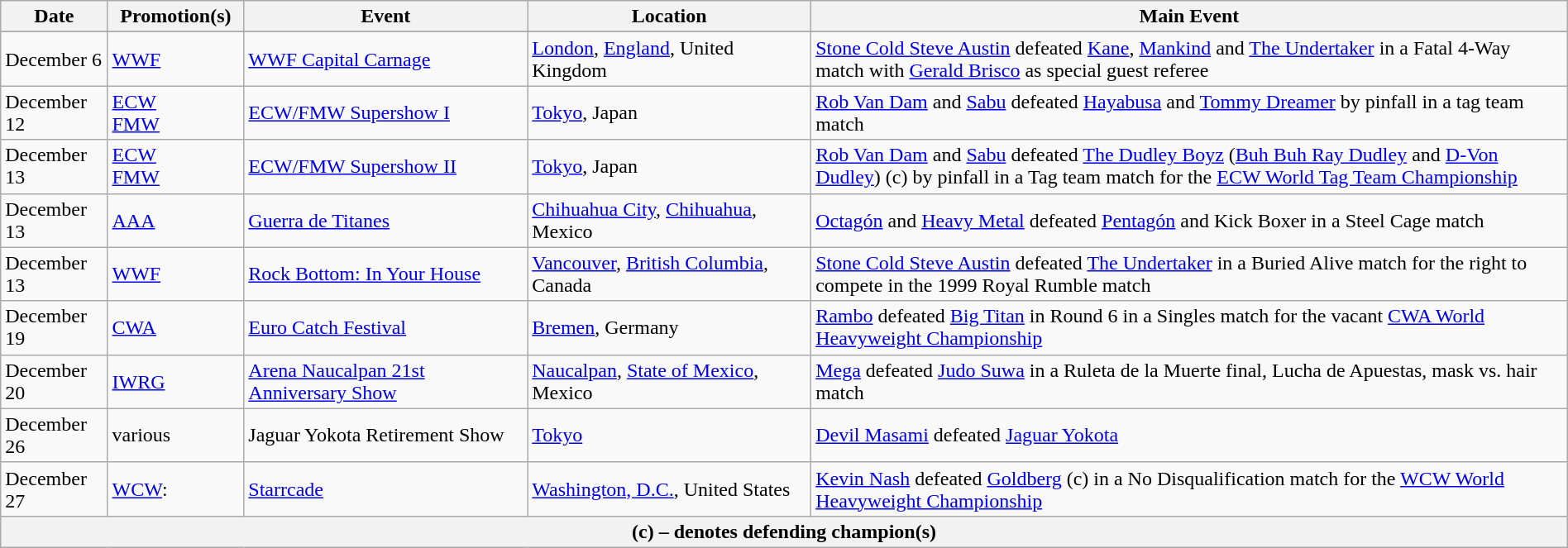<table class="wikitable" style="width:100%;">
<tr>
<th width="5%">Date</th>
<th width="5%">Promotion(s)</th>
<th style="width:15%;">Event</th>
<th style="width:15%;">Location</th>
<th style="width:40%;">Main Event</th>
</tr>
<tr style="width:20%;" |Notes>
</tr>
<tr>
<td>December 6</td>
<td><a href='#'>WWF</a></td>
<td><a href='#'>WWF Capital Carnage</a></td>
<td><a href='#'>London</a>, <a href='#'>England</a>, United Kingdom</td>
<td><a href='#'>Stone Cold Steve Austin</a> defeated <a href='#'>Kane</a>, <a href='#'>Mankind</a> and <a href='#'>The Undertaker</a> in a Fatal 4-Way match with <a href='#'>Gerald Brisco</a> as special guest referee</td>
</tr>
<tr>
<td>December 12</td>
<td><a href='#'>ECW</a><br><a href='#'>FMW</a></td>
<td><a href='#'>ECW/FMW Supershow I</a></td>
<td><a href='#'>Tokyo</a>, Japan</td>
<td><a href='#'>Rob Van Dam</a> and <a href='#'>Sabu</a> defeated <a href='#'>Hayabusa</a> and <a href='#'>Tommy Dreamer</a> by pinfall in a tag team match</td>
</tr>
<tr>
<td>December 13</td>
<td><a href='#'>ECW</a><br><a href='#'>FMW</a></td>
<td><a href='#'>ECW/FMW Supershow II</a></td>
<td><a href='#'>Tokyo</a>, Japan</td>
<td><a href='#'>Rob Van Dam</a> and <a href='#'>Sabu</a> defeated <a href='#'>The Dudley Boyz</a> (<a href='#'>Buh Buh Ray Dudley</a> and <a href='#'>D-Von Dudley</a>) (c) by pinfall in a Tag team match for the <a href='#'>ECW World Tag Team Championship</a></td>
</tr>
<tr>
<td>December 13</td>
<td><a href='#'>AAA</a></td>
<td><a href='#'>Guerra de Titanes</a></td>
<td><a href='#'>Chihuahua City</a>, <a href='#'>Chihuahua</a>, Mexico</td>
<td><a href='#'>Octagón</a> and <a href='#'>Heavy Metal</a> defeated <a href='#'>Pentagón</a> and Kick Boxer in a Steel Cage match</td>
</tr>
<tr>
<td>December 13</td>
<td><a href='#'>WWF</a></td>
<td><a href='#'>Rock Bottom: In Your House</a></td>
<td><a href='#'>Vancouver</a>, <a href='#'>British Columbia</a>, Canada</td>
<td><a href='#'>Stone Cold Steve Austin</a> defeated <a href='#'>The Undertaker</a> in a Buried Alive match for the right to compete in the 1999 Royal Rumble match</td>
</tr>
<tr>
<td>December 19</td>
<td><a href='#'>CWA</a></td>
<td><a href='#'>Euro Catch Festival</a></td>
<td><a href='#'>Bremen</a>, Germany</td>
<td><a href='#'>Rambo</a> defeated <a href='#'>Big Titan</a> in Round 6 in a Singles match for the vacant <a href='#'>CWA World Heavyweight Championship</a></td>
</tr>
<tr>
<td>December 20</td>
<td><a href='#'>IWRG</a></td>
<td><a href='#'>Arena Naucalpan 21st Anniversary Show</a></td>
<td><a href='#'>Naucalpan</a>, <a href='#'>State of Mexico</a>, Mexico</td>
<td><a href='#'>Mega</a> defeated <a href='#'>Judo Suwa</a> in a Ruleta de la Muerte final, Lucha de Apuestas, mask vs. hair match</td>
</tr>
<tr>
<td>December 26</td>
<td>various</td>
<td>Jaguar Yokota Retirement Show</td>
<td><a href='#'>Tokyo</a></td>
<td><a href='#'>Devil Masami</a> defeated <a href='#'>Jaguar Yokota</a></td>
</tr>
<tr>
<td>December 27</td>
<td><a href='#'>WCW</a>:<br></td>
<td><a href='#'>Starrcade</a></td>
<td><a href='#'>Washington, D.C.</a>, United States</td>
<td><a href='#'>Kevin Nash</a> defeated <a href='#'>Goldberg</a> (c) in a No Disqualification match for the <a href='#'>WCW World Heavyweight Championship</a></td>
</tr>
<tr>
<th colspan="6">(c) – denotes defending champion(s)</th>
</tr>
</table>
